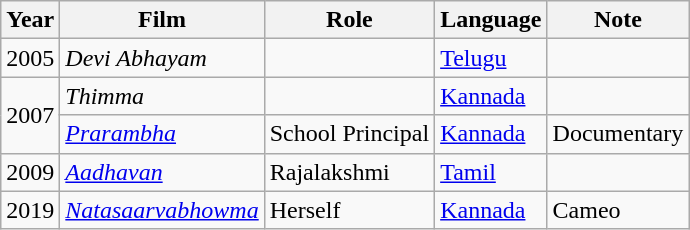<table class="wikitable sortable">
<tr>
<th>Year</th>
<th>Film</th>
<th>Role</th>
<th>Language</th>
<th>Note</th>
</tr>
<tr>
<td>2005</td>
<td><em>Devi Abhayam</em></td>
<td></td>
<td><a href='#'>Telugu</a></td>
<td></td>
</tr>
<tr>
<td rowspan="2">2007</td>
<td><em>Thimma</em></td>
<td></td>
<td><a href='#'>Kannada</a></td>
</tr>
<tr>
<td><em><a href='#'>Prarambha</a></em></td>
<td>School Principal</td>
<td><a href='#'>Kannada</a></td>
<td>Documentary</td>
</tr>
<tr>
<td>2009</td>
<td><em><a href='#'>Aadhavan</a></em></td>
<td>Rajalakshmi</td>
<td><a href='#'>Tamil</a></td>
<td></td>
</tr>
<tr>
<td>2019</td>
<td><em><a href='#'>Natasaarvabhowma</a></em></td>
<td>Herself</td>
<td><a href='#'>Kannada</a></td>
<td>Cameo</td>
</tr>
</table>
